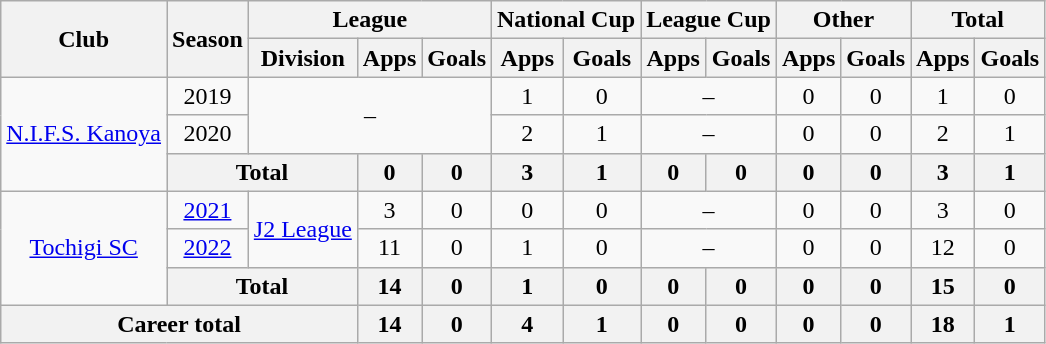<table class="wikitable" style="text-align: center">
<tr>
<th rowspan="2">Club</th>
<th rowspan="2">Season</th>
<th colspan="3">League</th>
<th colspan="2">National Cup</th>
<th colspan="2">League Cup</th>
<th colspan="2">Other</th>
<th colspan="2">Total</th>
</tr>
<tr>
<th>Division</th>
<th>Apps</th>
<th>Goals</th>
<th>Apps</th>
<th>Goals</th>
<th>Apps</th>
<th>Goals</th>
<th>Apps</th>
<th>Goals</th>
<th>Apps</th>
<th>Goals</th>
</tr>
<tr>
<td rowspan="3"><a href='#'>N.I.F.S. Kanoya</a></td>
<td>2019</td>
<td rowspan="2" colspan="3">–</td>
<td>1</td>
<td>0</td>
<td colspan="2">–</td>
<td>0</td>
<td>0</td>
<td>1</td>
<td>0</td>
</tr>
<tr>
<td>2020</td>
<td>2</td>
<td>1</td>
<td colspan="2">–</td>
<td>0</td>
<td>0</td>
<td>2</td>
<td>1</td>
</tr>
<tr>
<th colspan=2>Total</th>
<th>0</th>
<th>0</th>
<th>3</th>
<th>1</th>
<th>0</th>
<th>0</th>
<th>0</th>
<th>0</th>
<th>3</th>
<th>1</th>
</tr>
<tr>
<td rowspan="3"><a href='#'>Tochigi SC</a></td>
<td><a href='#'>2021</a></td>
<td rowspan="2"><a href='#'>J2 League</a></td>
<td>3</td>
<td>0</td>
<td>0</td>
<td>0</td>
<td colspan="2">–</td>
<td>0</td>
<td>0</td>
<td>3</td>
<td>0</td>
</tr>
<tr>
<td><a href='#'>2022</a></td>
<td>11</td>
<td>0</td>
<td>1</td>
<td>0</td>
<td colspan="2">–</td>
<td>0</td>
<td>0</td>
<td>12</td>
<td>0</td>
</tr>
<tr>
<th colspan="2">Total</th>
<th>14</th>
<th>0</th>
<th>1</th>
<th>0</th>
<th>0</th>
<th>0</th>
<th>0</th>
<th>0</th>
<th>15</th>
<th>0</th>
</tr>
<tr>
<th colspan="3">Career total</th>
<th>14</th>
<th>0</th>
<th>4</th>
<th>1</th>
<th>0</th>
<th>0</th>
<th>0</th>
<th>0</th>
<th>18</th>
<th>1</th>
</tr>
</table>
